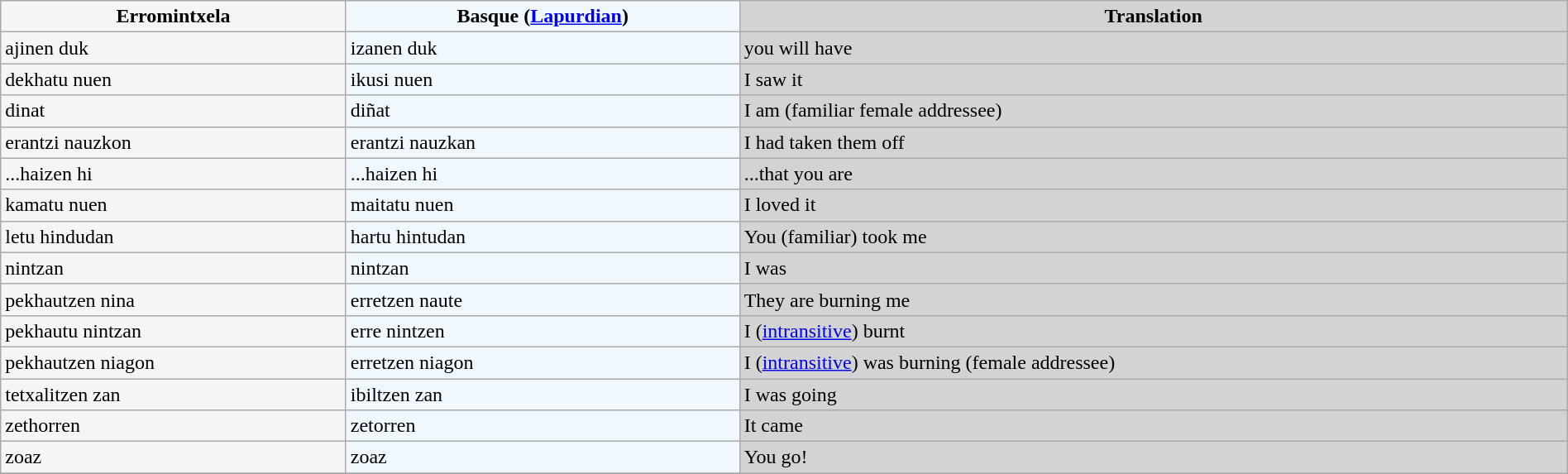<table class="wikitable" style="width:100%; font-size: 100%">
<tr>
<th style="background-color: whitesmoke"><strong>Erromintxela</strong></th>
<th style="background-color: aliceblue"><strong>Basque (<a href='#'>Lapurdian</a>)</strong></th>
<th style="background-color: lightgrey"><strong>Translation</strong></th>
</tr>
<tr>
<td style="background-color: whitesmoke">ajinen duk</td>
<td style="background-color: aliceblue">izanen duk</td>
<td style="background-color: lightgrey">you will have</td>
</tr>
<tr>
<td style="background-color: whitesmoke">dekhatu nuen</td>
<td style="background-color: aliceblue">ikusi nuen</td>
<td style="background-color: lightgrey">I saw it</td>
</tr>
<tr>
<td style="background-color: whitesmoke">dinat</td>
<td style="background-color: aliceblue">diñat</td>
<td style="background-color: lightgrey">I am (familiar female addressee)</td>
</tr>
<tr>
<td style="background-color: whitesmoke">erantzi nauzkon</td>
<td style="background-color: aliceblue">erantzi nauzkan</td>
<td style="background-color: lightgrey">I had taken them off</td>
</tr>
<tr>
<td style="background-color: whitesmoke">...haizen hi</td>
<td style="background-color: aliceblue">...haizen hi</td>
<td style="background-color: lightgrey">...that you are</td>
</tr>
<tr>
<td style="background-color: whitesmoke">kamatu nuen</td>
<td style="background-color: aliceblue">maitatu nuen</td>
<td style="background-color: lightgrey">I loved it</td>
</tr>
<tr>
<td style="background-color: whitesmoke">letu hindudan</td>
<td style="background-color: aliceblue">hartu hintudan</td>
<td style="background-color: lightgrey">You (familiar) took me</td>
</tr>
<tr>
<td style="background-color: whitesmoke">nintzan</td>
<td style="background-color: aliceblue">nintzan</td>
<td style="background-color: lightgrey">I was</td>
</tr>
<tr>
<td style="background-color: whitesmoke">pekhautzen nina</td>
<td style="background-color: aliceblue">erretzen naute</td>
<td style="background-color: lightgrey">They are burning me</td>
</tr>
<tr>
<td style="background-color: whitesmoke">pekhautu nintzan</td>
<td style="background-color: aliceblue">erre nintzen</td>
<td style="background-color: lightgrey">I (<a href='#'>intransitive</a>) burnt</td>
</tr>
<tr>
<td style="background-color: whitesmoke">pekhautzen niagon</td>
<td style="background-color: aliceblue">erretzen niagon</td>
<td style="background-color: lightgrey">I (<a href='#'>intransitive</a>) was burning (female addressee)</td>
</tr>
<tr>
<td style="background-color: whitesmoke">tetxalitzen zan</td>
<td style="background-color: aliceblue">ibiltzen zan</td>
<td style="background-color: lightgrey">I was going</td>
</tr>
<tr>
<td style="background-color: whitesmoke">zethorren</td>
<td style="background-color: aliceblue">zetorren</td>
<td style="background-color: lightgrey">It came</td>
</tr>
<tr>
<td style="background-color: whitesmoke">zoaz</td>
<td style="background-color: aliceblue">zoaz</td>
<td style="background-color: lightgrey">You go!</td>
</tr>
<tr>
</tr>
</table>
